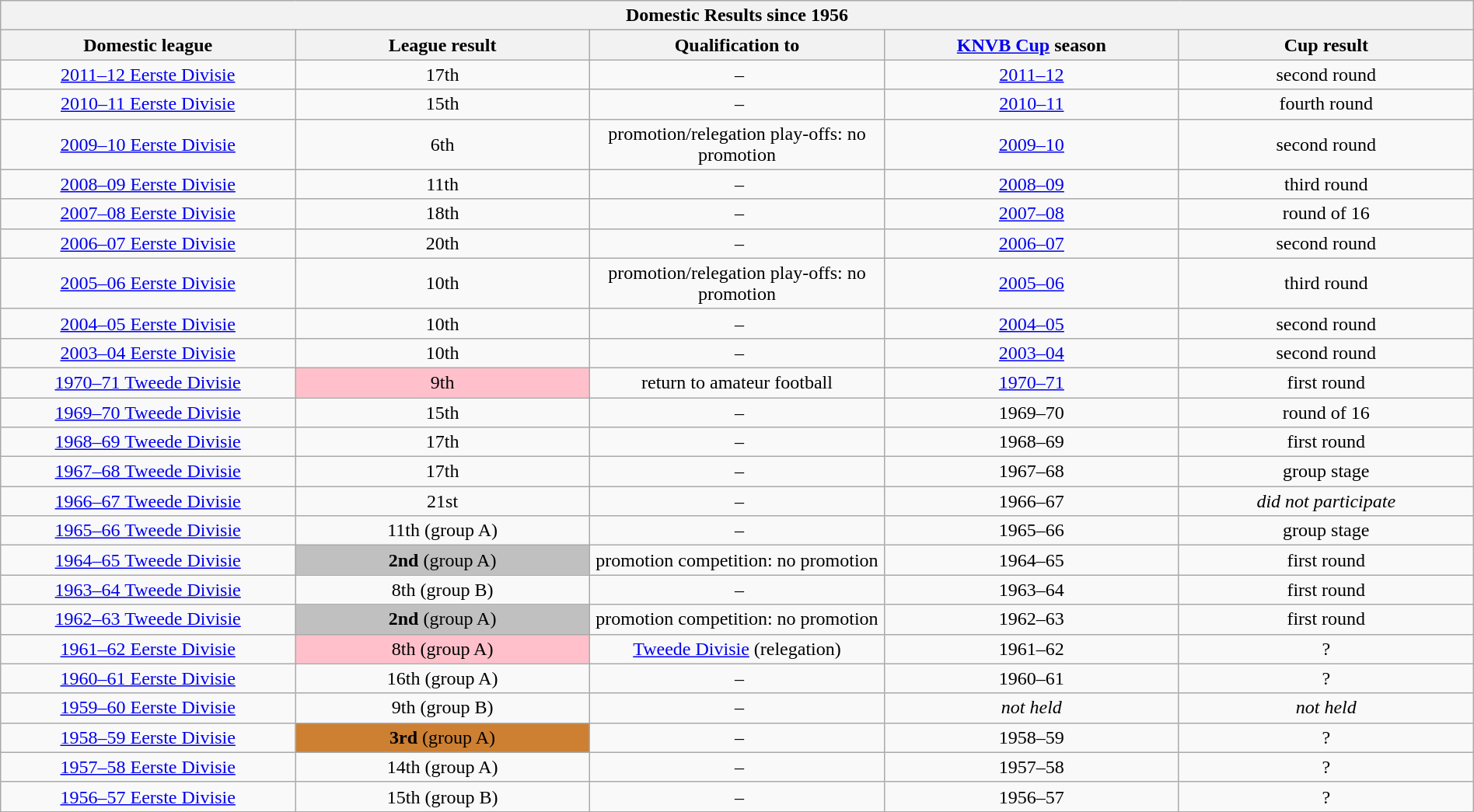<table class="wikitable collapsible collapsed" style="width: 100%; text-align: center;">
<tr>
<th colspan=5>Domestic Results since 1956</th>
</tr>
<tr>
<th width="20%">Domestic league</th>
<th width="20%">League result</th>
<th width="20%">Qualification to</th>
<th width="20%"><a href='#'>KNVB Cup</a> season</th>
<th width="20%">Cup result</th>
</tr>
<tr>
<td><a href='#'>2011–12 Eerste Divisie</a></td>
<td>17th</td>
<td> –</td>
<td><a href='#'>2011–12</a></td>
<td>second round</td>
</tr>
<tr>
<td><a href='#'>2010–11 Eerste Divisie</a></td>
<td>15th</td>
<td> –</td>
<td><a href='#'>2010–11</a></td>
<td>fourth round</td>
</tr>
<tr>
<td><a href='#'>2009–10 Eerste Divisie</a></td>
<td>6th</td>
<td>promotion/relegation play-offs: no promotion</td>
<td><a href='#'>2009–10</a></td>
<td>second round</td>
</tr>
<tr>
<td><a href='#'>2008–09 Eerste Divisie</a></td>
<td>11th</td>
<td> –</td>
<td><a href='#'>2008–09</a></td>
<td>third round</td>
</tr>
<tr>
<td><a href='#'>2007–08 Eerste Divisie</a></td>
<td>18th</td>
<td> –</td>
<td><a href='#'>2007–08</a></td>
<td>round of 16</td>
</tr>
<tr>
<td><a href='#'>2006–07 Eerste Divisie</a></td>
<td>20th</td>
<td> –</td>
<td><a href='#'>2006–07</a></td>
<td>second round</td>
</tr>
<tr>
<td><a href='#'>2005–06 Eerste Divisie</a></td>
<td>10th</td>
<td>promotion/relegation play-offs: no promotion</td>
<td><a href='#'>2005–06</a></td>
<td>third round</td>
</tr>
<tr>
<td><a href='#'>2004–05 Eerste Divisie</a></td>
<td>10th</td>
<td> –</td>
<td><a href='#'>2004–05</a></td>
<td>second round</td>
</tr>
<tr>
<td><a href='#'>2003–04 Eerste Divisie</a></td>
<td>10th</td>
<td> –</td>
<td><a href='#'>2003–04</a></td>
<td>second round</td>
</tr>
<tr>
<td><a href='#'>1970–71 Tweede Divisie</a></td>
<td style="background: pink">9th</td>
<td>return to amateur football</td>
<td><a href='#'>1970–71</a></td>
<td>first round</td>
</tr>
<tr>
<td><a href='#'>1969–70 Tweede Divisie</a></td>
<td>15th</td>
<td> –</td>
<td>1969–70</td>
<td>round of 16 </td>
</tr>
<tr>
<td><a href='#'>1968–69 Tweede Divisie</a></td>
<td>17th</td>
<td> –</td>
<td>1968–69</td>
<td>first round </td>
</tr>
<tr>
<td><a href='#'>1967–68 Tweede Divisie</a></td>
<td>17th</td>
<td> –</td>
<td>1967–68</td>
<td>group stage </td>
</tr>
<tr>
<td><a href='#'>1966–67 Tweede Divisie</a></td>
<td>21st</td>
<td> –</td>
<td>1966–67</td>
<td><em>did not participate</em> </td>
</tr>
<tr>
<td><a href='#'>1965–66 Tweede Divisie</a></td>
<td>11th (group A)</td>
<td> –</td>
<td>1965–66</td>
<td>group stage </td>
</tr>
<tr>
<td><a href='#'>1964–65 Tweede Divisie</a></td>
<td style="background: silver"><strong>2nd</strong> (group A)</td>
<td>promotion competition: no promotion</td>
<td>1964–65</td>
<td>first round </td>
</tr>
<tr>
<td><a href='#'>1963–64 Tweede Divisie</a></td>
<td>8th (group B)</td>
<td> –</td>
<td>1963–64</td>
<td>first round </td>
</tr>
<tr>
<td><a href='#'>1962–63 Tweede Divisie</a></td>
<td style="background: silver"><strong>2nd</strong> (group A)</td>
<td>promotion competition: no promotion</td>
<td>1962–63</td>
<td>first round </td>
</tr>
<tr>
<td><a href='#'>1961–62 Eerste Divisie</a></td>
<td style="background: pink">8th (group A)</td>
<td><a href='#'>Tweede Divisie</a> (relegation)</td>
<td>1961–62</td>
<td>? </td>
</tr>
<tr>
<td><a href='#'>1960–61 Eerste Divisie</a></td>
<td>16th (group A)</td>
<td> –</td>
<td>1960–61</td>
<td>? </td>
</tr>
<tr>
<td><a href='#'>1959–60 Eerste Divisie</a></td>
<td>9th (group B)</td>
<td> –</td>
<td><em>not held</em></td>
<td><em>not held</em></td>
</tr>
<tr>
<td><a href='#'>1958–59 Eerste Divisie</a></td>
<td style="background: #CD7F32"><strong>3rd</strong> (group A)</td>
<td> –</td>
<td>1958–59</td>
<td>? </td>
</tr>
<tr>
<td><a href='#'>1957–58 Eerste Divisie</a></td>
<td>14th (group A)</td>
<td> –</td>
<td>1957–58</td>
<td>? </td>
</tr>
<tr>
<td><a href='#'>1956–57 Eerste Divisie</a></td>
<td>15th (group B)</td>
<td> –</td>
<td>1956–57</td>
<td>? </td>
</tr>
<tr>
</tr>
</table>
